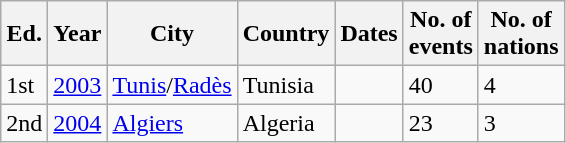<table class=wikitable>
<tr>
<th>Ed.</th>
<th>Year</th>
<th>City</th>
<th>Country</th>
<th>Dates</th>
<th>No. of<br>events</th>
<th>No. of<br>nations</th>
</tr>
<tr>
<td>1st</td>
<td><a href='#'>2003</a></td>
<td><a href='#'>Tunis</a>/<a href='#'>Radès</a></td>
<td>Tunisia</td>
<td></td>
<td>40</td>
<td>4</td>
</tr>
<tr>
<td>2nd</td>
<td><a href='#'>2004</a></td>
<td><a href='#'>Algiers</a></td>
<td>Algeria</td>
<td></td>
<td>23</td>
<td>3</td>
</tr>
</table>
